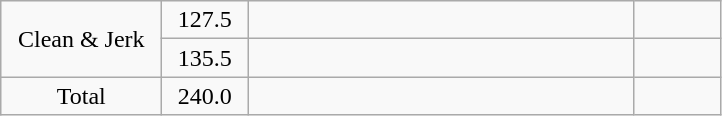<table class = "wikitable" style="text-align:center;">
<tr>
<td rowspan=2 width=100>Clean & Jerk</td>
<td width=50>127.5</td>
<td width=250 align=left></td>
<td width=50></td>
</tr>
<tr>
<td>135.5</td>
<td align=left></td>
<td></td>
</tr>
<tr>
<td>Total</td>
<td>240.0</td>
<td align=left></td>
<td></td>
</tr>
</table>
